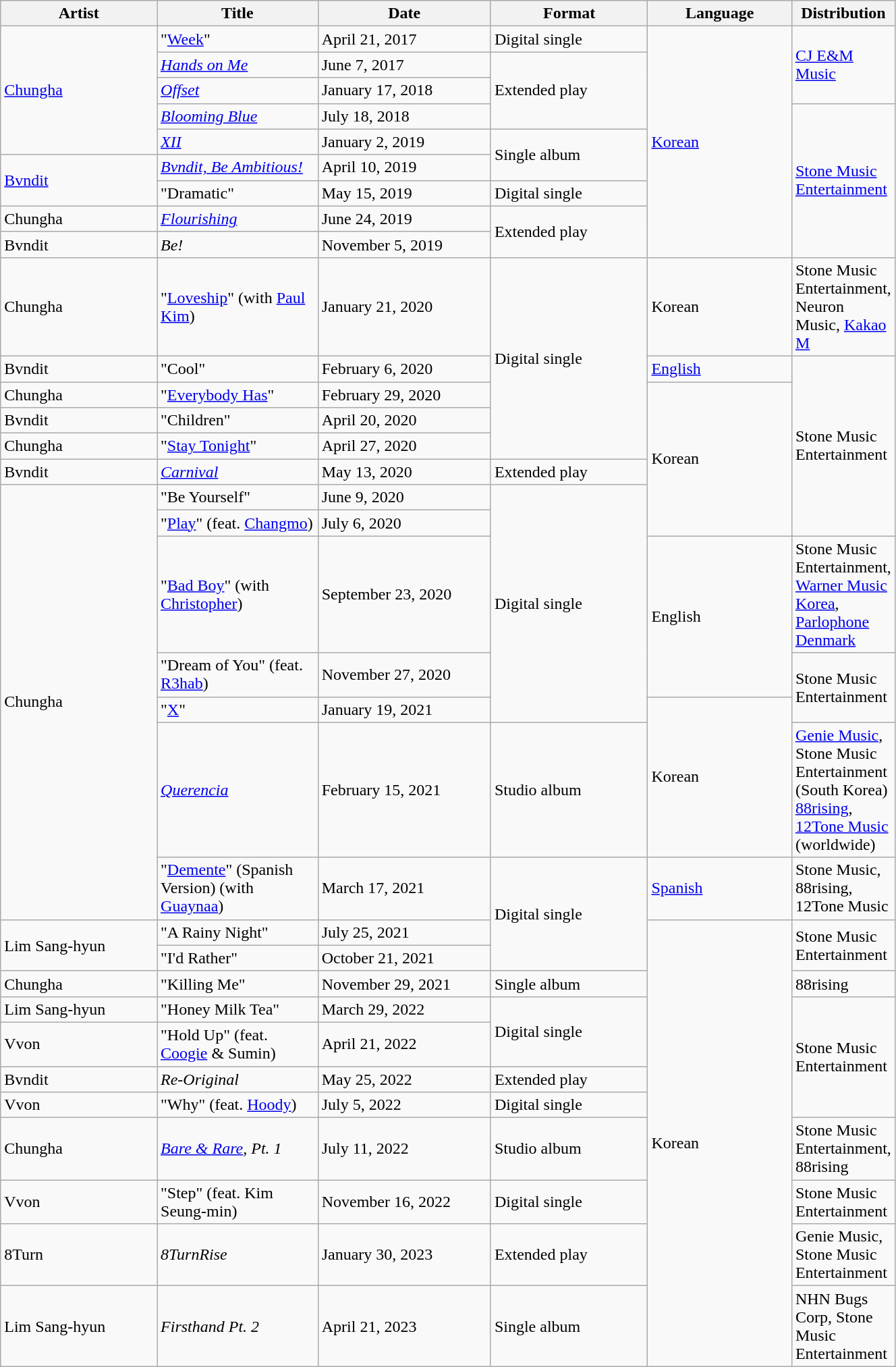<table class="wikitable sortable" align="left center" style="width:70%;">
<tr>
<th style="width:20%;">Artist</th>
<th style="width:20%;">Title</th>
<th style="width:22%;">Date</th>
<th style="width:20%;">Format</th>
<th style="width:18%;">Language</th>
<th style="width:20%;">Distribution</th>
</tr>
<tr>
<td rowspan="5"><a href='#'>Chungha</a></td>
<td>"<a href='#'>Week</a>"</td>
<td>April 21, 2017</td>
<td>Digital single</td>
<td rowspan="9"><a href='#'>Korean</a></td>
<td rowspan="3"><a href='#'>CJ E&M Music</a></td>
</tr>
<tr>
<td><em><a href='#'>Hands on Me</a></em></td>
<td>June 7, 2017</td>
<td rowspan="3">Extended play</td>
</tr>
<tr>
<td><em><a href='#'>Offset</a></em></td>
<td>January 17, 2018</td>
</tr>
<tr>
<td><em><a href='#'>Blooming Blue</a></em></td>
<td>July 18, 2018</td>
<td rowspan="6"><a href='#'>Stone Music Entertainment</a></td>
</tr>
<tr>
<td><em><a href='#'>XII</a></em></td>
<td>January 2, 2019</td>
<td rowspan="2">Single album</td>
</tr>
<tr>
<td rowspan="2"><a href='#'>Bvndit</a></td>
<td><em><a href='#'>Bvndit, Be Ambitious!</a></em></td>
<td>April 10, 2019</td>
</tr>
<tr>
<td>"Dramatic"</td>
<td>May 15, 2019</td>
<td>Digital single</td>
</tr>
<tr>
<td>Chungha</td>
<td><em><a href='#'>Flourishing</a></em></td>
<td>June 24, 2019</td>
<td rowspan="2">Extended play</td>
</tr>
<tr>
<td>Bvndit</td>
<td><em>Be!</em></td>
<td>November 5, 2019</td>
</tr>
<tr>
<td>Chungha</td>
<td>"<a href='#'>Loveship</a>" (with <a href='#'>Paul Kim</a>)</td>
<td>January 21, 2020</td>
<td rowspan="5">Digital single</td>
<td>Korean</td>
<td>Stone Music Entertainment, Neuron Music, <a href='#'>Kakao M</a></td>
</tr>
<tr>
<td>Bvndit</td>
<td>"Cool"</td>
<td>February 6, 2020</td>
<td><a href='#'>English</a></td>
<td rowspan="7">Stone Music Entertainment</td>
</tr>
<tr>
<td>Chungha</td>
<td>"<a href='#'>Everybody Has</a>"</td>
<td>February 29, 2020</td>
<td rowspan="6">Korean</td>
</tr>
<tr>
<td>Bvndit</td>
<td>"Children"</td>
<td>April 20, 2020</td>
</tr>
<tr>
<td>Chungha</td>
<td>"<a href='#'>Stay Tonight</a>"</td>
<td>April 27, 2020</td>
</tr>
<tr>
<td>Bvndit</td>
<td><em><a href='#'>Carnival</a></em></td>
<td>May 13, 2020</td>
<td>Extended play</td>
</tr>
<tr>
<td rowspan="7">Chungha</td>
<td>"Be Yourself"</td>
<td>June 9, 2020</td>
<td rowspan="5">Digital single</td>
</tr>
<tr>
<td>"<a href='#'>Play</a>" (feat. <a href='#'>Changmo</a>)</td>
<td>July 6, 2020</td>
</tr>
<tr>
<td>"<a href='#'>Bad Boy</a>" (with <a href='#'>Christopher</a>)</td>
<td>September 23, 2020</td>
<td rowspan="2">English</td>
<td>Stone Music Entertainment, <a href='#'>Warner Music Korea</a>, <a href='#'>Parlophone Denmark</a></td>
</tr>
<tr>
<td>"Dream of You" (feat. <a href='#'>R3hab</a>)</td>
<td>November 27, 2020</td>
<td rowspan="2">Stone Music Entertainment</td>
</tr>
<tr>
<td>"<a href='#'>X</a>"</td>
<td>January 19, 2021</td>
<td rowspan="2">Korean</td>
</tr>
<tr>
<td><em><a href='#'>Querencia</a></em></td>
<td>February 15, 2021</td>
<td>Studio album</td>
<td><a href='#'>Genie Music</a>, Stone Music Entertainment (South Korea)<br><a href='#'>88rising</a>, <a href='#'>12Tone Music</a> (worldwide)</td>
</tr>
<tr>
<td>"<a href='#'>Demente</a>" (Spanish Version) (with <a href='#'>Guaynaa</a>)</td>
<td>March 17, 2021</td>
<td rowspan="3">Digital single</td>
<td><a href='#'>Spanish</a></td>
<td>Stone Music, 88rising, 12Tone Music</td>
</tr>
<tr>
<td rowspan="2">Lim Sang-hyun</td>
<td>"A Rainy Night"</td>
<td>July 25, 2021</td>
<td rowspan="11">Korean</td>
<td rowspan="2">Stone Music Entertainment</td>
</tr>
<tr>
<td>"I'd Rather"</td>
<td>October 21, 2021</td>
</tr>
<tr>
<td>Chungha</td>
<td>"Killing Me"</td>
<td>November 29, 2021</td>
<td>Single album</td>
<td>88rising</td>
</tr>
<tr>
<td>Lim Sang-hyun</td>
<td>"Honey Milk Tea"</td>
<td>March 29, 2022</td>
<td rowspan="2">Digital single</td>
<td rowspan="4">Stone Music Entertainment</td>
</tr>
<tr>
<td>Vvon</td>
<td>"Hold Up" (feat. <a href='#'>Coogie</a> & Sumin)</td>
<td>April 21, 2022</td>
</tr>
<tr>
<td>Bvndit</td>
<td><em>Re-Original</em></td>
<td>May 25, 2022</td>
<td>Extended play</td>
</tr>
<tr>
<td>Vvon</td>
<td>"Why" (feat. <a href='#'>Hoody</a>)</td>
<td>July 5, 2022</td>
<td>Digital single</td>
</tr>
<tr>
<td>Chungha</td>
<td><em><a href='#'>Bare & Rare</a>, Pt. 1</em></td>
<td>July 11, 2022</td>
<td>Studio album</td>
<td>Stone Music Entertainment, 88rising</td>
</tr>
<tr>
<td>Vvon</td>
<td>"Step" (feat. Kim Seung-min)</td>
<td>November 16, 2022</td>
<td>Digital single</td>
<td>Stone Music Entertainment</td>
</tr>
<tr>
<td>8Turn</td>
<td><em>8TurnRise</em></td>
<td>January 30, 2023</td>
<td>Extended play</td>
<td>Genie Music, Stone Music Entertainment</td>
</tr>
<tr>
<td>Lim Sang-hyun</td>
<td><em>Firsthand Pt. 2</em></td>
<td>April 21, 2023</td>
<td>Single album</td>
<td>NHN Bugs Corp, Stone Music Entertainment</td>
</tr>
</table>
